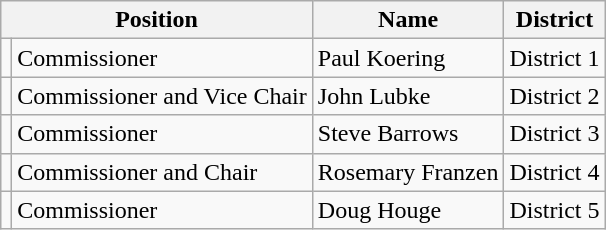<table class="wikitable">
<tr>
<th colspan="2">Position</th>
<th>Name</th>
<th>District</th>
</tr>
<tr>
<td></td>
<td>Commissioner</td>
<td>Paul Koering</td>
<td>District 1</td>
</tr>
<tr>
<td></td>
<td>Commissioner and Vice Chair</td>
<td>John Lubke</td>
<td>District 2</td>
</tr>
<tr>
<td></td>
<td>Commissioner</td>
<td>Steve Barrows</td>
<td>District 3</td>
</tr>
<tr>
<td></td>
<td>Commissioner and Chair</td>
<td>Rosemary Franzen</td>
<td>District 4</td>
</tr>
<tr>
<td></td>
<td>Commissioner</td>
<td>Doug Houge</td>
<td>District 5</td>
</tr>
</table>
